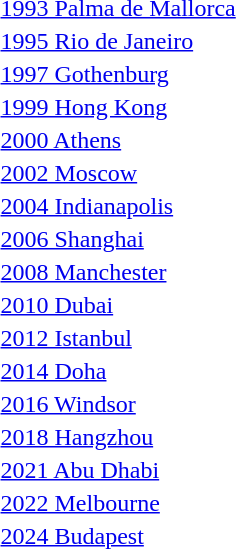<table>
<tr>
<td><a href='#'>1993 Palma de Mallorca</a></td>
<td></td>
<td></td>
<td></td>
</tr>
<tr>
<td><a href='#'>1995 Rio de Janeiro</a></td>
<td></td>
<td></td>
<td></td>
</tr>
<tr>
<td><a href='#'>1997 Gothenburg</a></td>
<td></td>
<td></td>
<td></td>
</tr>
<tr>
<td><a href='#'>1999 Hong Kong</a></td>
<td></td>
<td></td>
<td></td>
</tr>
<tr>
<td><a href='#'>2000 Athens</a></td>
<td></td>
<td></td>
<td></td>
</tr>
<tr>
<td><a href='#'>2002 Moscow</a></td>
<td></td>
<td></td>
<td></td>
</tr>
<tr>
<td><a href='#'>2004 Indianapolis</a></td>
<td></td>
<td></td>
<td></td>
</tr>
<tr>
<td><a href='#'>2006 Shanghai</a></td>
<td></td>
<td></td>
<td></td>
</tr>
<tr>
<td><a href='#'>2008 Manchester</a></td>
<td></td>
<td></td>
<td></td>
</tr>
<tr>
<td><a href='#'>2010 Dubai</a></td>
<td></td>
<td></td>
<td></td>
</tr>
<tr>
<td><a href='#'>2012 Istanbul</a></td>
<td></td>
<td></td>
<td></td>
</tr>
<tr>
<td><a href='#'>2014 Doha</a></td>
<td></td>
<td></td>
<td></td>
</tr>
<tr>
<td><a href='#'>2016 Windsor</a></td>
<td></td>
<td></td>
<td></td>
</tr>
<tr>
<td><a href='#'>2018 Hangzhou</a></td>
<td></td>
<td></td>
<td></td>
</tr>
<tr>
<td><a href='#'>2021 Abu Dhabi</a></td>
<td></td>
<td></td>
<td></td>
</tr>
<tr>
<td><a href='#'>2022 Melbourne</a></td>
<td></td>
<td></td>
<td></td>
</tr>
<tr>
<td><a href='#'>2024 Budapest</a></td>
<td></td>
<td></td>
<td></td>
</tr>
</table>
